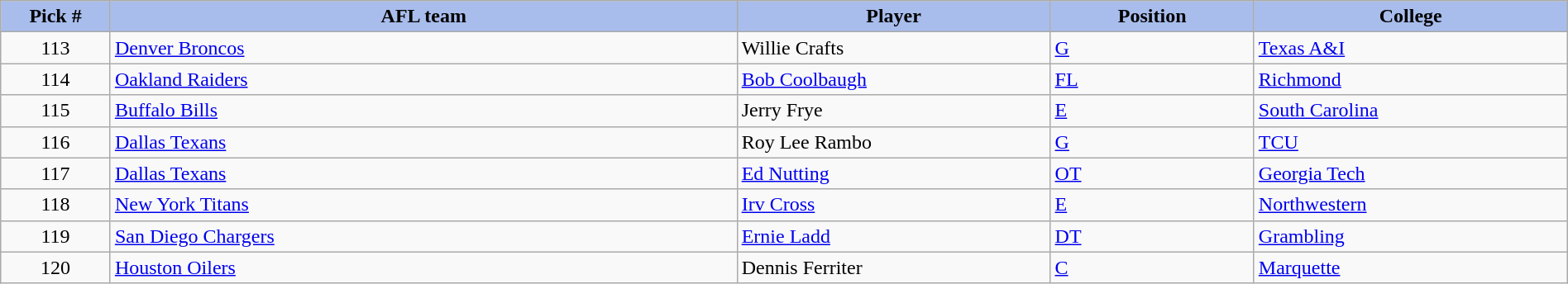<table class="wikitable sortable sortable" style="width: 100%">
<tr>
<th style="background:#A8BDEC;" width=7%>Pick #</th>
<th width=40% style="background:#A8BDEC;">AFL team</th>
<th width=20% style="background:#A8BDEC;">Player</th>
<th width=13% style="background:#A8BDEC;">Position</th>
<th style="background:#A8BDEC;">College</th>
</tr>
<tr>
<td align="center">113</td>
<td><a href='#'>Denver Broncos</a></td>
<td>Willie Crafts</td>
<td><a href='#'>G</a></td>
<td><a href='#'>Texas A&I</a></td>
</tr>
<tr>
<td align="center">114</td>
<td><a href='#'>Oakland Raiders</a></td>
<td><a href='#'>Bob Coolbaugh</a></td>
<td><a href='#'>FL</a></td>
<td><a href='#'>Richmond</a></td>
</tr>
<tr>
<td align="center">115</td>
<td><a href='#'>Buffalo Bills</a></td>
<td>Jerry Frye</td>
<td><a href='#'>E</a></td>
<td><a href='#'>South Carolina</a></td>
</tr>
<tr>
<td align="center">116</td>
<td><a href='#'>Dallas Texans</a></td>
<td>Roy Lee Rambo</td>
<td><a href='#'>G</a></td>
<td><a href='#'>TCU</a></td>
</tr>
<tr>
<td align="center">117</td>
<td><a href='#'>Dallas Texans</a></td>
<td><a href='#'>Ed Nutting</a></td>
<td><a href='#'>OT</a></td>
<td><a href='#'>Georgia Tech</a></td>
</tr>
<tr>
<td align="center">118</td>
<td><a href='#'>New York Titans</a></td>
<td><a href='#'>Irv Cross</a></td>
<td><a href='#'>E</a></td>
<td><a href='#'>Northwestern</a></td>
</tr>
<tr>
<td align="center">119</td>
<td><a href='#'>San Diego Chargers</a></td>
<td><a href='#'>Ernie Ladd</a></td>
<td><a href='#'>DT</a></td>
<td><a href='#'>Grambling</a></td>
</tr>
<tr>
<td align="center">120</td>
<td><a href='#'>Houston Oilers</a></td>
<td>Dennis Ferriter</td>
<td><a href='#'>C</a></td>
<td><a href='#'>Marquette</a></td>
</tr>
</table>
